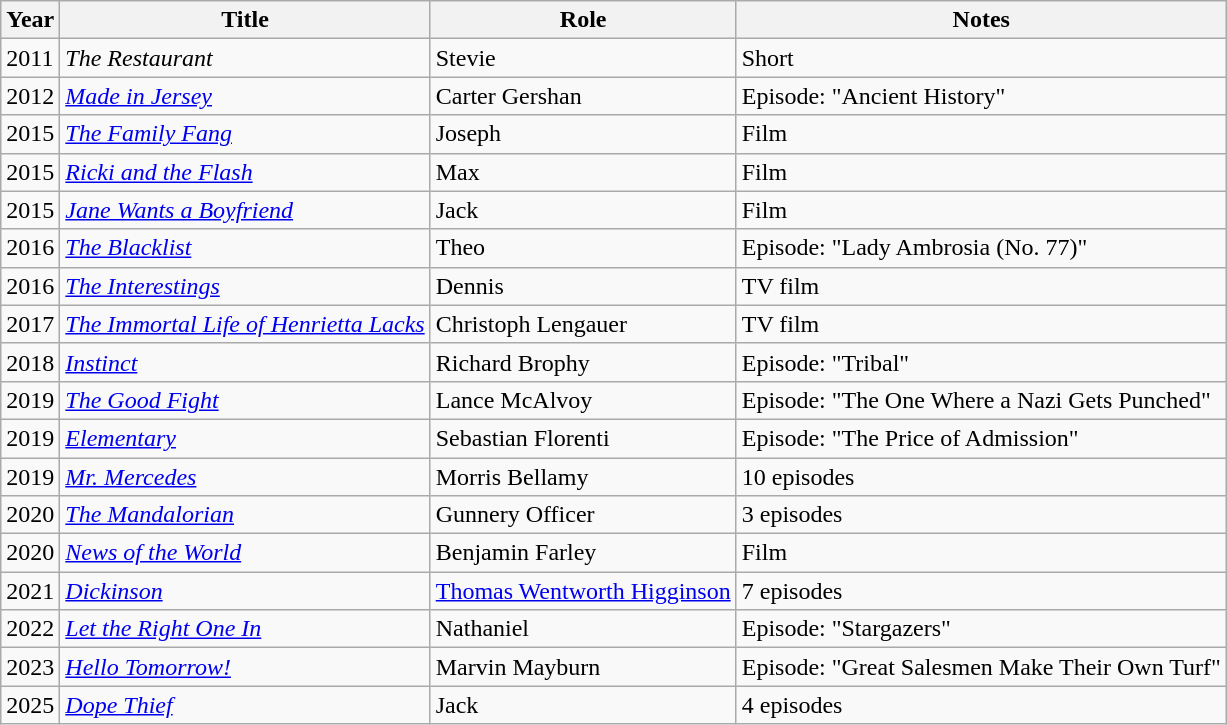<table class="wikitable sortable">
<tr>
<th>Year</th>
<th>Title</th>
<th>Role</th>
<th>Notes</th>
</tr>
<tr>
<td>2011</td>
<td><em>The Restaurant</em></td>
<td>Stevie</td>
<td>Short</td>
</tr>
<tr>
<td>2012</td>
<td><em><a href='#'>Made in Jersey</a></em></td>
<td>Carter Gershan</td>
<td>Episode: "Ancient History"</td>
</tr>
<tr>
<td>2015</td>
<td><em><a href='#'>The Family Fang</a></em></td>
<td>Joseph</td>
<td>Film</td>
</tr>
<tr>
<td>2015</td>
<td><em><a href='#'>Ricki and the Flash</a></em></td>
<td>Max</td>
<td>Film</td>
</tr>
<tr>
<td>2015</td>
<td><em><a href='#'>Jane Wants a Boyfriend</a></em></td>
<td>Jack</td>
<td>Film</td>
</tr>
<tr>
<td>2016</td>
<td><em><a href='#'>The Blacklist</a></em></td>
<td>Theo</td>
<td>Episode: "Lady Ambrosia (No. 77)"</td>
</tr>
<tr>
<td>2016</td>
<td><em><a href='#'>The Interestings</a></em></td>
<td>Dennis</td>
<td>TV film</td>
</tr>
<tr>
<td>2017</td>
<td><em><a href='#'>The Immortal Life of Henrietta Lacks</a></em></td>
<td>Christoph Lengauer</td>
<td>TV film</td>
</tr>
<tr>
<td>2018</td>
<td><em><a href='#'>Instinct</a></em></td>
<td>Richard Brophy</td>
<td>Episode: "Tribal"</td>
</tr>
<tr>
<td>2019</td>
<td><em><a href='#'>The Good Fight</a></em></td>
<td>Lance McAlvoy</td>
<td>Episode: "The One Where a Nazi Gets Punched"</td>
</tr>
<tr>
<td>2019</td>
<td><em><a href='#'>Elementary</a></em></td>
<td>Sebastian Florenti</td>
<td>Episode: "The Price of Admission"</td>
</tr>
<tr>
<td>2019</td>
<td><em><a href='#'>Mr. Mercedes</a></em></td>
<td>Morris Bellamy</td>
<td>10 episodes</td>
</tr>
<tr>
<td>2020</td>
<td><em><a href='#'>The Mandalorian</a></em></td>
<td>Gunnery Officer</td>
<td>3 episodes</td>
</tr>
<tr>
<td>2020</td>
<td><em><a href='#'>News of the World</a></em></td>
<td>Benjamin Farley</td>
<td>Film</td>
</tr>
<tr>
<td>2021</td>
<td><em><a href='#'>Dickinson</a></em></td>
<td><a href='#'>Thomas Wentworth Higginson</a></td>
<td>7 episodes</td>
</tr>
<tr>
<td>2022</td>
<td><em><a href='#'>Let the Right One In</a></em></td>
<td>Nathaniel</td>
<td>Episode: "Stargazers"</td>
</tr>
<tr>
<td>2023</td>
<td><em><a href='#'>Hello Tomorrow!</a></em></td>
<td>Marvin Mayburn</td>
<td>Episode: "Great Salesmen Make Their Own Turf"</td>
</tr>
<tr>
<td>2025</td>
<td><em><a href='#'>Dope Thief</a></em></td>
<td>Jack</td>
<td>4 episodes</td>
</tr>
</table>
